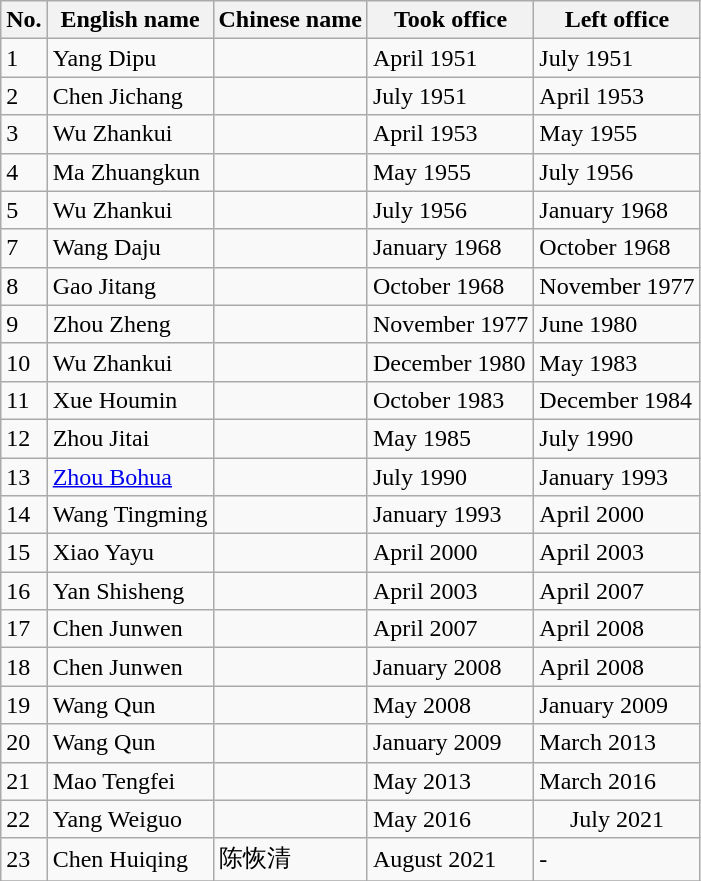<table class="wikitable">
<tr>
<th>No.</th>
<th>English name</th>
<th>Chinese name</th>
<th>Took office</th>
<th>Left office</th>
</tr>
<tr>
<td>1</td>
<td>Yang Dipu</td>
<td></td>
<td>April 1951</td>
<td>July 1951</td>
</tr>
<tr>
<td>2</td>
<td>Chen Jichang</td>
<td></td>
<td>July 1951</td>
<td>April 1953</td>
</tr>
<tr>
<td>3</td>
<td>Wu Zhankui</td>
<td></td>
<td>April 1953</td>
<td>May 1955</td>
</tr>
<tr>
<td>4</td>
<td>Ma Zhuangkun</td>
<td></td>
<td>May 1955</td>
<td>July 1956</td>
</tr>
<tr>
<td>5</td>
<td>Wu Zhankui</td>
<td></td>
<td>July 1956</td>
<td>January 1968</td>
</tr>
<tr>
<td>7</td>
<td>Wang Daju</td>
<td></td>
<td>January 1968</td>
<td>October 1968</td>
</tr>
<tr>
<td>8</td>
<td>Gao Jitang</td>
<td></td>
<td>October 1968</td>
<td>November 1977</td>
</tr>
<tr>
<td>9</td>
<td>Zhou Zheng</td>
<td></td>
<td>November 1977</td>
<td>June 1980</td>
</tr>
<tr>
<td>10</td>
<td>Wu Zhankui</td>
<td></td>
<td>December 1980</td>
<td>May 1983</td>
</tr>
<tr>
<td>11</td>
<td>Xue Houmin</td>
<td></td>
<td>October 1983</td>
<td>December 1984</td>
</tr>
<tr>
<td>12</td>
<td>Zhou Jitai</td>
<td></td>
<td>May 1985</td>
<td>July 1990</td>
</tr>
<tr>
<td>13</td>
<td><a href='#'>Zhou Bohua</a></td>
<td></td>
<td>July 1990</td>
<td>January 1993</td>
</tr>
<tr>
<td>14</td>
<td>Wang Tingming</td>
<td></td>
<td>January 1993</td>
<td>April 2000</td>
</tr>
<tr>
<td>15</td>
<td>Xiao Yayu</td>
<td></td>
<td>April 2000</td>
<td>April 2003</td>
</tr>
<tr>
<td>16</td>
<td>Yan Shisheng</td>
<td></td>
<td>April 2003</td>
<td>April 2007</td>
</tr>
<tr>
<td>17</td>
<td>Chen Junwen</td>
<td></td>
<td>April 2007</td>
<td>April 2008</td>
</tr>
<tr>
<td>18</td>
<td>Chen Junwen</td>
<td></td>
<td>January 2008</td>
<td>April 2008</td>
</tr>
<tr>
<td>19</td>
<td>Wang Qun</td>
<td></td>
<td>May 2008</td>
<td>January 2009</td>
</tr>
<tr>
<td>20</td>
<td>Wang Qun</td>
<td></td>
<td>January 2009</td>
<td>March 2013</td>
</tr>
<tr>
<td>21</td>
<td>Mao Tengfei</td>
<td></td>
<td>May 2013</td>
<td>March 2016</td>
</tr>
<tr>
<td>22</td>
<td>Yang Weiguo</td>
<td></td>
<td>May 2016</td>
<td align="center">July 2021</td>
</tr>
<tr>
<td>23</td>
<td>Chen Huiqing</td>
<td>陈恢清</td>
<td>August 2021</td>
<td>-</td>
</tr>
<tr>
</tr>
</table>
